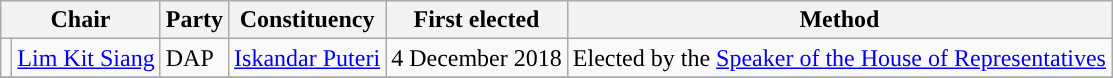<table class="wikitable">
<tr>
<th colspan="2">Chair</th>
<th>Party</th>
<th>Constituency</th>
<th>First elected</th>
<th>Method</th>
</tr>
<tr>
<td style="background-color: "></td>
<td><a href='#'>Lim Kit Siang</a></td>
<td>DAP</td>
<td><a href='#'>Iskandar Puteri</a></td>
<td>4 December 2018</td>
<td>Elected by the <a href='#'>Speaker of the House of Representatives</a></td>
</tr>
<tr>
</tr>
</table>
